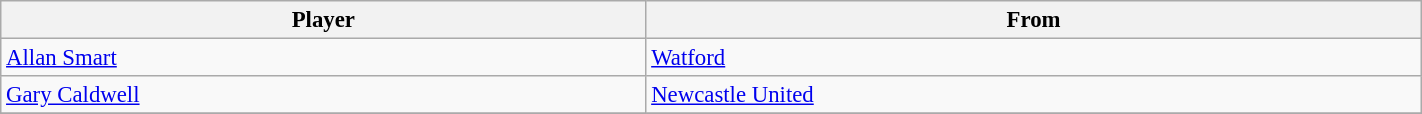<table class="wikitable" style="text-align:center; font-size:95%;width:75%; text-align:left">
<tr>
<th><strong>Player</strong></th>
<th><strong>From</strong></th>
</tr>
<tr --->
<td> <a href='#'>Allan Smart</a></td>
<td><a href='#'>Watford</a></td>
</tr>
<tr>
<td> <a href='#'>Gary Caldwell</a></td>
<td><a href='#'>Newcastle United</a></td>
</tr>
<tr>
</tr>
</table>
